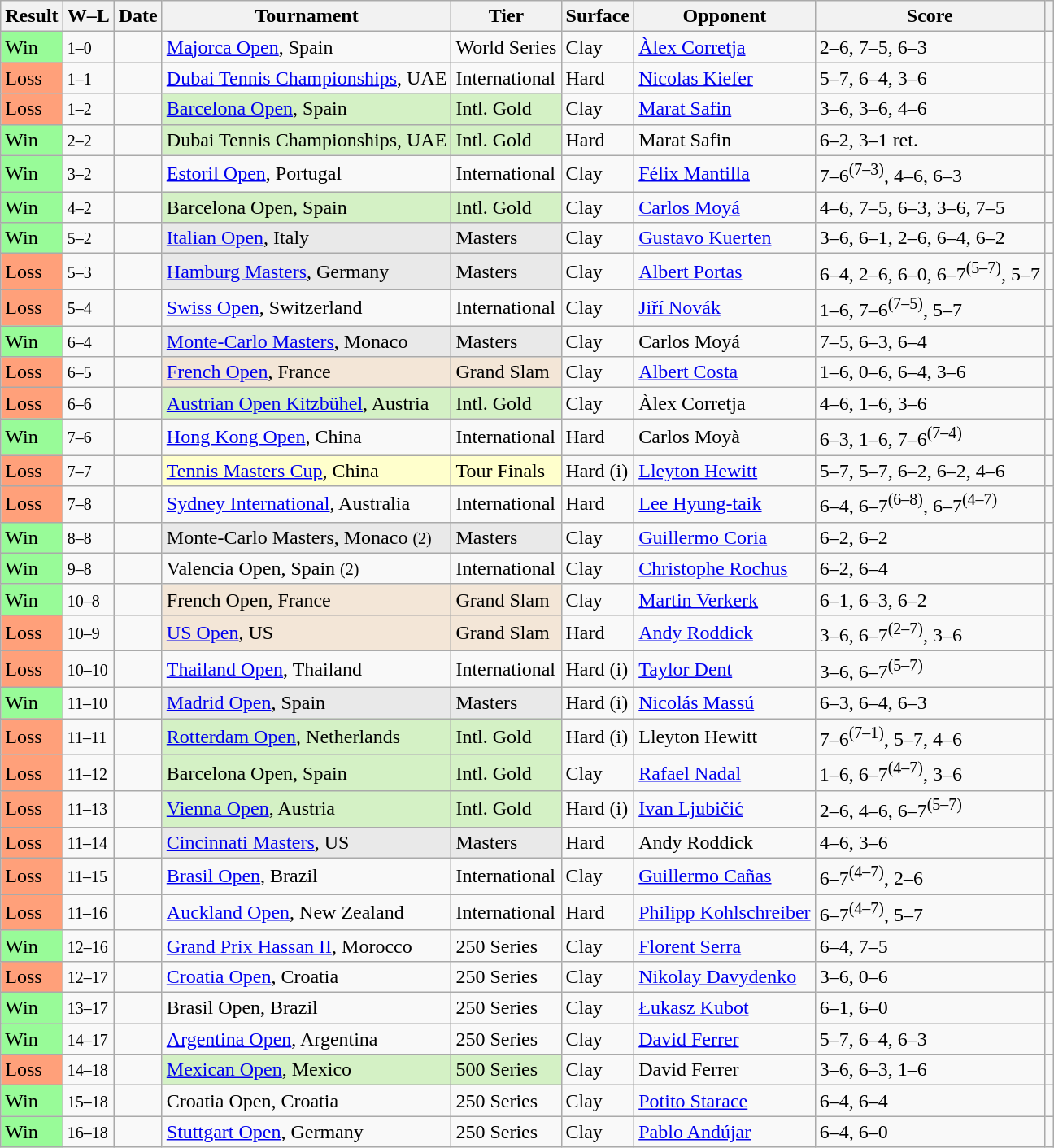<table class="sortable wikitable">
<tr>
<th>Result</th>
<th class="unsortable">W–L</th>
<th>Date</th>
<th>Tournament</th>
<th>Tier</th>
<th>Surface</th>
<th>Opponent</th>
<th class="unsortable">Score</th>
<th class="unsortable"></th>
</tr>
<tr>
<td bgcolor=98FB98>Win</td>
<td><small>1–0</small></td>
<td><a href='#'></a></td>
<td><a href='#'>Majorca Open</a>, Spain</td>
<td>World Series</td>
<td>Clay</td>
<td> <a href='#'>Àlex Corretja</a></td>
<td>2–6, 7–5, 6–3</td>
<td></td>
</tr>
<tr>
<td bgcolor=FFA07A>Loss</td>
<td><small>1–1</small></td>
<td><a href='#'></a></td>
<td><a href='#'>Dubai Tennis Championships</a>, UAE</td>
<td>International</td>
<td>Hard</td>
<td> <a href='#'>Nicolas Kiefer</a></td>
<td>5–7, 6–4, 3–6</td>
<td></td>
</tr>
<tr>
<td bgcolor=FFA07A>Loss</td>
<td><small>1–2</small></td>
<td><a href='#'></a></td>
<td style="background:#D4F1C5;"><a href='#'>Barcelona Open</a>, Spain</td>
<td style="background:#D4F1C5;">Intl. Gold</td>
<td>Clay</td>
<td> <a href='#'>Marat Safin</a></td>
<td>3–6, 3–6, 4–6</td>
<td></td>
</tr>
<tr>
<td bgcolor=98FB98>Win</td>
<td><small>2–2</small></td>
<td><a href='#'></a></td>
<td style="background:#D4F1C5;">Dubai Tennis Championships, UAE</td>
<td style="background:#D4F1C5;">Intl. Gold</td>
<td>Hard</td>
<td> Marat Safin</td>
<td>6–2, 3–1 ret.</td>
<td></td>
</tr>
<tr>
<td bgcolor=98FB98>Win</td>
<td><small>3–2</small></td>
<td><a href='#'></a></td>
<td><a href='#'>Estoril Open</a>, Portugal</td>
<td>International</td>
<td>Clay</td>
<td> <a href='#'>Félix Mantilla</a></td>
<td>7–6<sup>(7–3)</sup>, 4–6, 6–3</td>
<td></td>
</tr>
<tr>
<td bgcolor=98FB98>Win</td>
<td><small>4–2</small></td>
<td><a href='#'></a></td>
<td style="background:#D4F1C5;">Barcelona Open, Spain</td>
<td style="background:#D4F1C5;">Intl. Gold</td>
<td>Clay</td>
<td> <a href='#'>Carlos Moyá</a></td>
<td>4–6, 7–5, 6–3, 3–6, 7–5</td>
<td></td>
</tr>
<tr>
<td bgcolor=98FB98>Win</td>
<td><small>5–2</small></td>
<td><a href='#'></a></td>
<td style="background:#E9E9E9;"><a href='#'>Italian Open</a>, Italy</td>
<td style="background:#E9E9E9;">Masters</td>
<td>Clay</td>
<td> <a href='#'>Gustavo Kuerten</a></td>
<td>3–6, 6–1, 2–6, 6–4, 6–2</td>
<td></td>
</tr>
<tr>
<td bgcolor=FFA07A>Loss</td>
<td><small>5–3</small></td>
<td><a href='#'></a></td>
<td style="background:#E9E9E9;"><a href='#'>Hamburg Masters</a>, Germany</td>
<td style="background:#E9E9E9;">Masters</td>
<td>Clay</td>
<td> <a href='#'>Albert Portas</a></td>
<td>6–4, 2–6, 6–0, 6–7<sup>(5–7)</sup>, 5–7</td>
<td></td>
</tr>
<tr>
<td bgcolor=FFA07A>Loss</td>
<td><small>5–4</small></td>
<td><a href='#'></a></td>
<td><a href='#'>Swiss Open</a>, Switzerland</td>
<td>International</td>
<td>Clay</td>
<td> <a href='#'>Jiří Novák</a></td>
<td>1–6, 7–6<sup>(7–5)</sup>, 5–7</td>
<td></td>
</tr>
<tr>
<td bgcolor=98FB98>Win</td>
<td><small>6–4</small></td>
<td><a href='#'></a></td>
<td style="background:#E9E9E9;"><a href='#'>Monte-Carlo Masters</a>, Monaco</td>
<td style="background:#E9E9E9;">Masters</td>
<td>Clay</td>
<td> Carlos Moyá</td>
<td>7–5, 6–3, 6–4</td>
<td></td>
</tr>
<tr>
<td bgcolor=FFA07A>Loss</td>
<td><small>6–5</small></td>
<td><a href='#'></a></td>
<td style="background:#F3E6D7;"><a href='#'>French Open</a>, France</td>
<td style="background:#F3E6D7;">Grand Slam</td>
<td>Clay</td>
<td> <a href='#'>Albert Costa</a></td>
<td>1–6, 0–6, 6–4, 3–6</td>
<td></td>
</tr>
<tr>
<td bgcolor=FFA07A>Loss</td>
<td><small>6–6</small></td>
<td><a href='#'></a></td>
<td style="background:#D4F1C5;"><a href='#'>Austrian Open Kitzbühel</a>, Austria</td>
<td style="background:#D4F1C5;">Intl. Gold</td>
<td>Clay</td>
<td> Àlex Corretja</td>
<td>4–6, 1–6, 3–6</td>
<td></td>
</tr>
<tr>
<td bgcolor=98FB98>Win</td>
<td><small>7–6</small></td>
<td><a href='#'></a></td>
<td><a href='#'>Hong Kong Open</a>, China</td>
<td>International</td>
<td>Hard</td>
<td> Carlos Moyà</td>
<td>6–3, 1–6, 7–6<sup>(7–4)</sup></td>
<td></td>
</tr>
<tr>
<td bgcolor=FFA07A>Loss</td>
<td><small>7–7</small></td>
<td><a href='#'></a></td>
<td style="background:#ffffcc;"><a href='#'>Tennis Masters Cup</a>, China</td>
<td style="background:#ffffcc;">Tour Finals</td>
<td>Hard (i)</td>
<td> <a href='#'>Lleyton Hewitt</a></td>
<td>5–7, 5–7, 6–2, 6–2, 4–6</td>
<td></td>
</tr>
<tr>
<td bgcolor=FFA07A>Loss</td>
<td><small>7–8</small></td>
<td><a href='#'></a></td>
<td><a href='#'>Sydney International</a>, Australia</td>
<td>International</td>
<td>Hard</td>
<td> <a href='#'>Lee Hyung-taik</a></td>
<td>6–4, 6–7<sup>(6–8)</sup>, 6–7<sup>(4–7)</sup></td>
<td></td>
</tr>
<tr>
<td bgcolor=98FB98>Win</td>
<td><small>8–8</small></td>
<td><a href='#'></a></td>
<td style="background:#E9E9E9;">Monte-Carlo Masters, Monaco <small>(2)</small></td>
<td style="background:#E9E9E9;">Masters</td>
<td>Clay</td>
<td> <a href='#'>Guillermo Coria</a></td>
<td>6–2, 6–2</td>
<td></td>
</tr>
<tr>
<td bgcolor=98FB98>Win</td>
<td><small>9–8</small></td>
<td><a href='#'></a></td>
<td>Valencia Open, Spain <small>(2)</small></td>
<td>International</td>
<td>Clay</td>
<td> <a href='#'>Christophe Rochus</a></td>
<td>6–2, 6–4</td>
<td></td>
</tr>
<tr>
<td bgcolor=98FB98>Win</td>
<td><small>10–8</small></td>
<td><a href='#'></a></td>
<td style="background:#F3E6D7;">French Open, France</td>
<td style="background:#F3E6D7;">Grand Slam</td>
<td>Clay</td>
<td> <a href='#'>Martin Verkerk</a></td>
<td>6–1, 6–3, 6–2</td>
<td></td>
</tr>
<tr>
<td bgcolor=FFA07A>Loss</td>
<td><small>10–9</small></td>
<td><a href='#'></a></td>
<td style="background:#F3E6D7;"><a href='#'>US Open</a>, US</td>
<td style="background:#F3E6D7;">Grand Slam</td>
<td>Hard</td>
<td> <a href='#'>Andy Roddick</a></td>
<td>3–6, 6–7<sup>(2–7)</sup>, 3–6</td>
<td></td>
</tr>
<tr>
<td bgcolor=FFA07A>Loss</td>
<td><small>10–10</small></td>
<td><a href='#'></a></td>
<td><a href='#'>Thailand Open</a>, Thailand</td>
<td>International</td>
<td>Hard (i)</td>
<td> <a href='#'>Taylor Dent</a></td>
<td>3–6, 6–7<sup>(5–7)</sup></td>
<td></td>
</tr>
<tr>
<td bgcolor=98FB98>Win</td>
<td><small>11–10</small></td>
<td><a href='#'></a></td>
<td style="background:#E9E9E9;"><a href='#'>Madrid Open</a>, Spain</td>
<td style="background:#E9E9E9;">Masters</td>
<td>Hard (i)</td>
<td> <a href='#'>Nicolás Massú</a></td>
<td>6–3, 6–4, 6–3</td>
<td></td>
</tr>
<tr>
<td bgcolor=FFA07A>Loss</td>
<td><small>11–11</small></td>
<td><a href='#'></a></td>
<td style="background:#D4F1C5;"><a href='#'>Rotterdam Open</a>, Netherlands</td>
<td style="background:#D4F1C5;">Intl. Gold</td>
<td>Hard (i)</td>
<td> Lleyton Hewitt</td>
<td>7–6<sup>(7–1)</sup>, 5–7, 4–6</td>
<td></td>
</tr>
<tr>
<td bgcolor=FFA07A>Loss</td>
<td><small>11–12</small></td>
<td><a href='#'></a></td>
<td style="background:#D4F1C5;">Barcelona Open, Spain</td>
<td style="background:#D4F1C5;">Intl. Gold</td>
<td>Clay</td>
<td> <a href='#'>Rafael Nadal</a></td>
<td>1–6, 6–7<sup>(4–7)</sup>, 3–6</td>
<td></td>
</tr>
<tr>
<td bgcolor=FFA07A>Loss</td>
<td><small>11–13</small></td>
<td><a href='#'></a></td>
<td style="background:#D4F1C5;"><a href='#'>Vienna Open</a>, Austria</td>
<td style="background:#D4F1C5;">Intl. Gold</td>
<td>Hard (i)</td>
<td> <a href='#'>Ivan Ljubičić</a></td>
<td>2–6, 4–6, 6–7<sup>(5–7)</sup></td>
<td></td>
</tr>
<tr>
<td bgcolor=FFA07A>Loss</td>
<td><small>11–14</small></td>
<td><a href='#'></a></td>
<td style="background:#E9E9E9;"><a href='#'>Cincinnati Masters</a>, US</td>
<td style="background:#E9E9E9;">Masters</td>
<td>Hard</td>
<td> Andy Roddick</td>
<td>4–6, 3–6</td>
<td></td>
</tr>
<tr>
<td bgcolor=FFA07A>Loss</td>
<td><small>11–15</small></td>
<td><a href='#'></a></td>
<td><a href='#'>Brasil Open</a>, Brazil</td>
<td>International</td>
<td>Clay</td>
<td> <a href='#'>Guillermo Cañas</a></td>
<td>6–7<sup>(4–7)</sup>, 2–6</td>
<td></td>
</tr>
<tr>
<td bgcolor=FFA07A>Loss</td>
<td><small>11–16</small></td>
<td><a href='#'></a></td>
<td><a href='#'>Auckland Open</a>, New Zealand</td>
<td>International</td>
<td>Hard</td>
<td> <a href='#'>Philipp Kohlschreiber</a></td>
<td>6–7<sup>(4–7)</sup>, 5–7</td>
<td></td>
</tr>
<tr>
<td bgcolor=98FB98>Win</td>
<td><small>12–16</small></td>
<td><a href='#'></a></td>
<td><a href='#'>Grand Prix Hassan II</a>, Morocco</td>
<td>250 Series</td>
<td>Clay</td>
<td> <a href='#'>Florent Serra</a></td>
<td>6–4, 7–5</td>
<td></td>
</tr>
<tr>
<td bgcolor=FFA07A>Loss</td>
<td><small>12–17</small></td>
<td><a href='#'></a></td>
<td><a href='#'>Croatia Open</a>, Croatia</td>
<td>250 Series</td>
<td>Clay</td>
<td> <a href='#'>Nikolay Davydenko</a></td>
<td>3–6, 0–6</td>
<td></td>
</tr>
<tr>
<td bgcolor=98FB98>Win</td>
<td><small>13–17</small></td>
<td><a href='#'></a></td>
<td>Brasil Open, Brazil</td>
<td>250 Series</td>
<td>Clay</td>
<td> <a href='#'>Łukasz Kubot</a></td>
<td>6–1, 6–0</td>
<td></td>
</tr>
<tr>
<td bgcolor=98FB98>Win</td>
<td><small>14–17</small></td>
<td><a href='#'></a></td>
<td><a href='#'>Argentina Open</a>, Argentina</td>
<td>250 Series</td>
<td>Clay</td>
<td> <a href='#'>David Ferrer</a></td>
<td>5–7, 6–4, 6–3</td>
<td></td>
</tr>
<tr>
<td bgcolor=FFA07A>Loss</td>
<td><small>14–18</small></td>
<td><a href='#'></a></td>
<td style="background:#D4F1C5;"><a href='#'>Mexican Open</a>, Mexico</td>
<td style="background:#D4F1C5;">500 Series</td>
<td>Clay</td>
<td> David Ferrer</td>
<td>3–6, 6–3, 1–6</td>
<td></td>
</tr>
<tr>
<td bgcolor=98FB98>Win</td>
<td><small>15–18</small></td>
<td><a href='#'></a></td>
<td>Croatia Open, Croatia</td>
<td>250 Series</td>
<td>Clay</td>
<td> <a href='#'>Potito Starace</a></td>
<td>6–4, 6–4</td>
<td></td>
</tr>
<tr>
<td bgcolor=98FB98>Win</td>
<td><small>16–18</small></td>
<td><a href='#'></a></td>
<td><a href='#'>Stuttgart Open</a>, Germany</td>
<td>250 Series</td>
<td>Clay</td>
<td> <a href='#'>Pablo Andújar</a></td>
<td>6–4, 6–0</td>
<td></td>
</tr>
</table>
